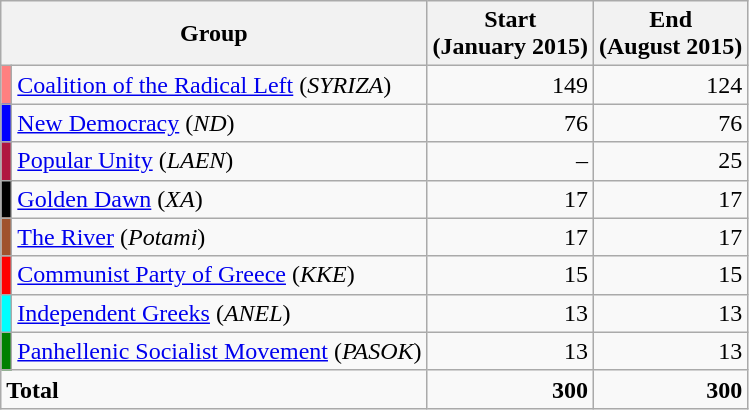<table class=wikitable sortable>
<tr>
<th colspan=2>Group</th>
<th>Start<br>(January 2015)</th>
<th>End<br>(August 2015)</th>
</tr>
<tr>
<td style=background-color:#FF8080></td>
<td><a href='#'>Coalition of the Radical Left</a> (<em>SYRIZA</em>)</td>
<td align=right>149</td>
<td align=right>124</td>
</tr>
<tr>
<td style=background-color:blue></td>
<td><a href='#'>New Democracy</a> (<em>ND</em>)</td>
<td align=right>76</td>
<td align=right>76</td>
</tr>
<tr>
<td style=background-color:#B01740></td>
<td><a href='#'>Popular Unity</a> (<em>LAEN</em>)</td>
<td align=right>–</td>
<td align=right>25</td>
</tr>
<tr>
<td style=background-color:black></td>
<td><a href='#'>Golden Dawn</a> (<em>XA</em>)</td>
<td align=right>17</td>
<td align=right>17</td>
</tr>
<tr>
<td style=background-color:#a0522d></td>
<td><a href='#'>The River</a> (<em>Potami</em>)</td>
<td align=right>17</td>
<td align=right>17</td>
</tr>
<tr>
<td style=background-color:red></td>
<td><a href='#'>Communist Party of Greece</a> (<em>KKE</em>)</td>
<td align=right>15</td>
<td align=right>15</td>
</tr>
<tr>
<td style=background-color:aqua></td>
<td><a href='#'>Independent Greeks</a> (<em>ANEL</em>)</td>
<td align=right>13</td>
<td align=right>13</td>
</tr>
<tr>
<td style=background-color:green></td>
<td><a href='#'>Panhellenic Socialist Movement</a> (<em>PASOK</em>)</td>
<td align=right>13</td>
<td align=right>13</td>
</tr>
<tr>
<td colspan="2"><strong>Total</strong></td>
<td align=right><strong>300</strong></td>
<td align=right><strong>300</strong></td>
</tr>
</table>
